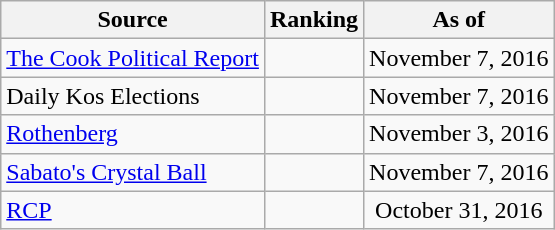<table class="wikitable" style="text-align:center">
<tr>
<th>Source</th>
<th>Ranking</th>
<th>As of</th>
</tr>
<tr>
<td align=left><a href='#'>The Cook Political Report</a></td>
<td></td>
<td>November 7, 2016</td>
</tr>
<tr>
<td align=left>Daily Kos Elections</td>
<td></td>
<td>November 7, 2016</td>
</tr>
<tr>
<td align=left><a href='#'>Rothenberg</a></td>
<td></td>
<td>November 3, 2016</td>
</tr>
<tr>
<td align=left><a href='#'>Sabato's Crystal Ball</a></td>
<td></td>
<td>November 7, 2016</td>
</tr>
<tr>
<td align="left"><a href='#'>RCP</a></td>
<td></td>
<td>October 31, 2016</td>
</tr>
</table>
